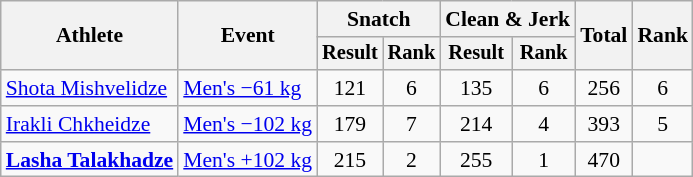<table class="wikitable" style="font-size:90%">
<tr>
<th rowspan="2">Athlete</th>
<th rowspan="2">Event</th>
<th colspan="2">Snatch</th>
<th colspan="2">Clean & Jerk</th>
<th rowspan="2">Total</th>
<th rowspan="2">Rank</th>
</tr>
<tr style="font-size:95%">
<th>Result</th>
<th>Rank</th>
<th>Result</th>
<th>Rank</th>
</tr>
<tr align=center>
<td align=left><a href='#'>Shota Mishvelidze</a></td>
<td align=left><a href='#'>Men's −61 kg</a></td>
<td>121</td>
<td>6</td>
<td>135</td>
<td>6</td>
<td>256</td>
<td>6</td>
</tr>
<tr align=center>
<td align=left><a href='#'>Irakli Chkheidze</a></td>
<td align=left><a href='#'>Men's −102 kg</a></td>
<td>179</td>
<td>7</td>
<td>214</td>
<td>4</td>
<td>393</td>
<td>5</td>
</tr>
<tr align=center>
<td align=left><strong><a href='#'>Lasha Talakhadze</a></strong></td>
<td align=left><a href='#'>Men's +102 kg</a></td>
<td>215</td>
<td>2</td>
<td>255</td>
<td>1</td>
<td>470</td>
<td></td>
</tr>
</table>
